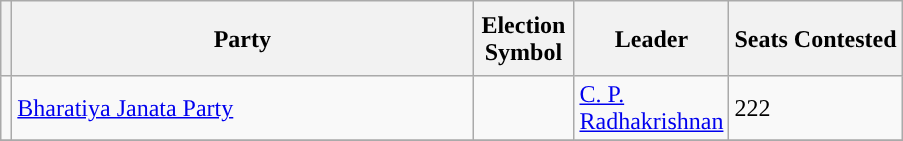<table class="wikitable">
<tr style="height: 50px;">
<th></th>
<th scope="col" style="width:300px;">Party</th>
<th scope="col" style="width:60px;">Election Symbol</th>
<th scope="col" style="width:80px;">Leader</th>
<th>Seats Contested</th>
</tr>
<tr style="height:">
<td></td>
<td><a href='#'>Bharatiya Janata Party</a></td>
<td></td>
<td><a href='#'>C. P. Radhakrishnan</a></td>
<td>222</td>
</tr>
<tr>
</tr>
</table>
